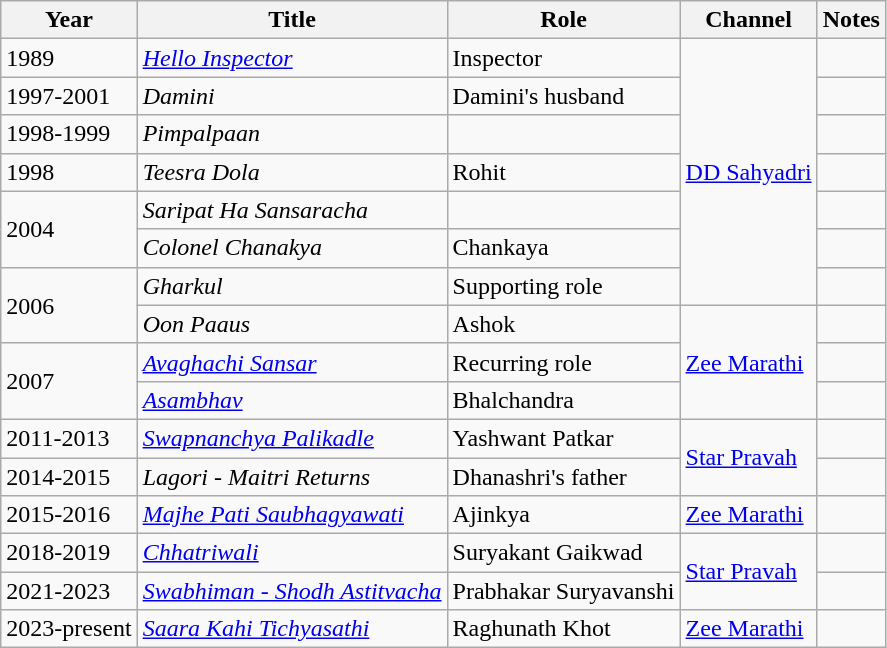<table class="wikitable">
<tr>
<th>Year</th>
<th>Title</th>
<th>Role</th>
<th>Channel</th>
<th>Notes</th>
</tr>
<tr>
<td>1989</td>
<td><em><a href='#'>Hello Inspector</a></em></td>
<td>Inspector</td>
<td rowspan="7"><a href='#'>DD Sahyadri</a></td>
<td></td>
</tr>
<tr>
<td>1997-2001</td>
<td><em>Damini</em></td>
<td>Damini's husband</td>
<td></td>
</tr>
<tr>
<td>1998-1999</td>
<td><em>Pimpalpaan</em></td>
<td></td>
<td></td>
</tr>
<tr>
<td>1998</td>
<td><em>Teesra Dola</em></td>
<td>Rohit</td>
<td></td>
</tr>
<tr>
<td rowspan="2">2004</td>
<td><em>Saripat Ha Sansaracha</em></td>
<td></td>
<td></td>
</tr>
<tr>
<td><em>Colonel Chanakya</em></td>
<td>Chankaya</td>
<td></td>
</tr>
<tr>
<td rowspan="2">2006</td>
<td><em>Gharkul</em></td>
<td>Supporting role</td>
<td></td>
</tr>
<tr>
<td><em>Oon Paaus</em></td>
<td>Ashok</td>
<td rowspan="3"><a href='#'>Zee Marathi</a></td>
<td></td>
</tr>
<tr>
<td rowspan="2">2007</td>
<td><em><a href='#'>Avaghachi Sansar</a></em></td>
<td>Recurring role</td>
<td></td>
</tr>
<tr>
<td><em><a href='#'>Asambhav</a></em></td>
<td>Bhalchandra</td>
<td></td>
</tr>
<tr>
<td>2011-2013</td>
<td><em><a href='#'>Swapnanchya Palikadle</a></em></td>
<td>Yashwant Patkar</td>
<td rowspan="2"><a href='#'>Star Pravah</a></td>
<td></td>
</tr>
<tr>
<td>2014-2015</td>
<td><em>Lagori - Maitri Returns</em></td>
<td>Dhanashri's father</td>
<td></td>
</tr>
<tr>
<td>2015-2016</td>
<td><em><a href='#'>Majhe Pati Saubhagyawati</a></em></td>
<td>Ajinkya</td>
<td><a href='#'>Zee Marathi</a></td>
<td></td>
</tr>
<tr>
<td>2018-2019</td>
<td><em><a href='#'>Chhatriwali</a></em></td>
<td>Suryakant Gaikwad</td>
<td rowspan="2"><a href='#'>Star Pravah</a></td>
<td></td>
</tr>
<tr>
<td>2021-2023</td>
<td><em><a href='#'>Swabhiman - Shodh Astitvacha</a></em></td>
<td>Prabhakar Suryavanshi</td>
<td></td>
</tr>
<tr>
<td>2023-present</td>
<td><em><a href='#'>Saara Kahi Tichyasathi</a></em></td>
<td>Raghunath Khot</td>
<td><a href='#'>Zee Marathi</a></td>
<td></td>
</tr>
</table>
